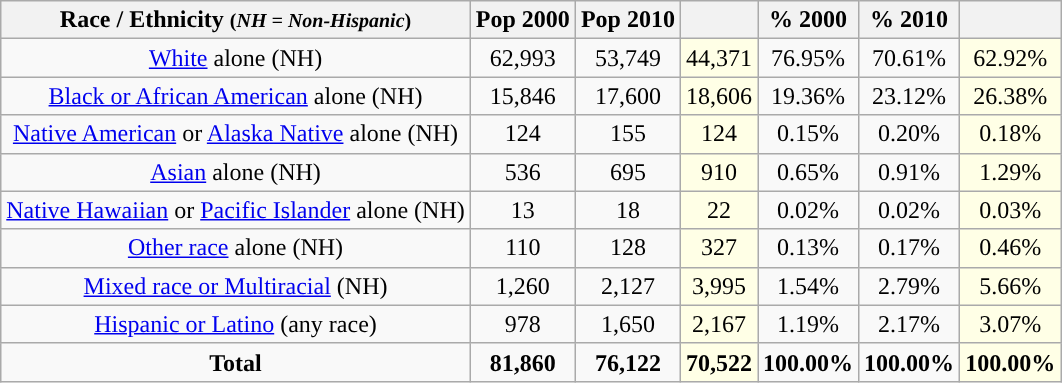<table class="wikitable" style="text-align:center;">
<tr>
<th>Race / Ethnicity <small>(<em>NH = Non-Hispanic</em>)</small></th>
<th>Pop 2000</th>
<th>Pop 2010</th>
<th></th>
<th>% 2000</th>
<th>% 2010</th>
<th></th>
</tr>
<tr>
<td><a href='#'>White</a> alone (NH)</td>
<td>62,993</td>
<td>53,749</td>
<td style='background: #ffffe6;'>44,371</td>
<td>76.95%</td>
<td>70.61%</td>
<td style='background: #ffffe6;'>62.92%</td>
</tr>
<tr>
<td><a href='#'>Black or African American</a> alone (NH)</td>
<td>15,846</td>
<td>17,600</td>
<td style='background: #ffffe6;'>18,606</td>
<td>19.36%</td>
<td>23.12%</td>
<td style='background: #ffffe6;'>26.38%</td>
</tr>
<tr>
<td><a href='#'>Native American</a> or <a href='#'>Alaska Native</a> alone (NH)</td>
<td>124</td>
<td>155</td>
<td style='background: #ffffe6;'>124</td>
<td>0.15%</td>
<td>0.20%</td>
<td style='background: #ffffe6;'>0.18%</td>
</tr>
<tr>
<td><a href='#'>Asian</a> alone (NH)</td>
<td>536</td>
<td>695</td>
<td style='background: #ffffe6;'>910</td>
<td>0.65%</td>
<td>0.91%</td>
<td style='background: #ffffe6;'>1.29%</td>
</tr>
<tr>
<td><a href='#'>Native Hawaiian</a> or <a href='#'>Pacific Islander</a> alone (NH)</td>
<td>13</td>
<td>18</td>
<td style='background: #ffffe6;'>22</td>
<td>0.02%</td>
<td>0.02%</td>
<td style='background: #ffffe6;'>0.03%</td>
</tr>
<tr>
<td><a href='#'>Other race</a> alone (NH)</td>
<td>110</td>
<td>128</td>
<td style='background: #ffffe6;'>327</td>
<td>0.13%</td>
<td>0.17%</td>
<td style='background: #ffffe6;'>0.46%</td>
</tr>
<tr>
<td><a href='#'>Mixed race or Multiracial</a> (NH)</td>
<td>1,260</td>
<td>2,127</td>
<td style='background: #ffffe6;'>3,995</td>
<td>1.54%</td>
<td>2.79%</td>
<td style='background: #ffffe6;'>5.66%</td>
</tr>
<tr>
<td><a href='#'>Hispanic or Latino</a> (any race)</td>
<td>978</td>
<td>1,650</td>
<td style='background: #ffffe6;'>2,167</td>
<td>1.19%</td>
<td>2.17%</td>
<td style='background: #ffffe6;'>3.07%</td>
</tr>
<tr>
<td><strong>Total</strong></td>
<td><strong>81,860</strong></td>
<td><strong>76,122</strong></td>
<td style='background: #ffffe6;'><strong>70,522</strong></td>
<td><strong>100.00%</strong></td>
<td><strong>100.00%</strong></td>
<td style='background: #ffffe6;'><strong>100.00%</strong></td>
</tr>
</table>
